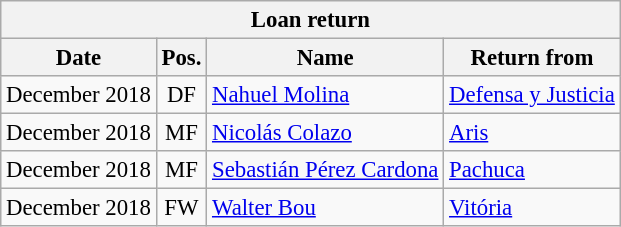<table class="wikitable" style="font-size:95%;">
<tr>
<th colspan="5">Loan return</th>
</tr>
<tr>
<th>Date</th>
<th>Pos.</th>
<th>Name</th>
<th>Return from</th>
</tr>
<tr>
<td>December 2018</td>
<td align="center">DF</td>
<td> <a href='#'>Nahuel Molina</a></td>
<td> <a href='#'>Defensa y Justicia</a></td>
</tr>
<tr>
<td>December 2018</td>
<td align="center">MF</td>
<td> <a href='#'>Nicolás Colazo</a></td>
<td> <a href='#'>Aris</a></td>
</tr>
<tr>
<td>December 2018</td>
<td align="center">MF</td>
<td> <a href='#'>Sebastián Pérez Cardona</a></td>
<td> <a href='#'>Pachuca</a></td>
</tr>
<tr>
<td>December 2018</td>
<td align="center">FW</td>
<td> <a href='#'>Walter Bou</a></td>
<td> <a href='#'>Vitória</a></td>
</tr>
</table>
